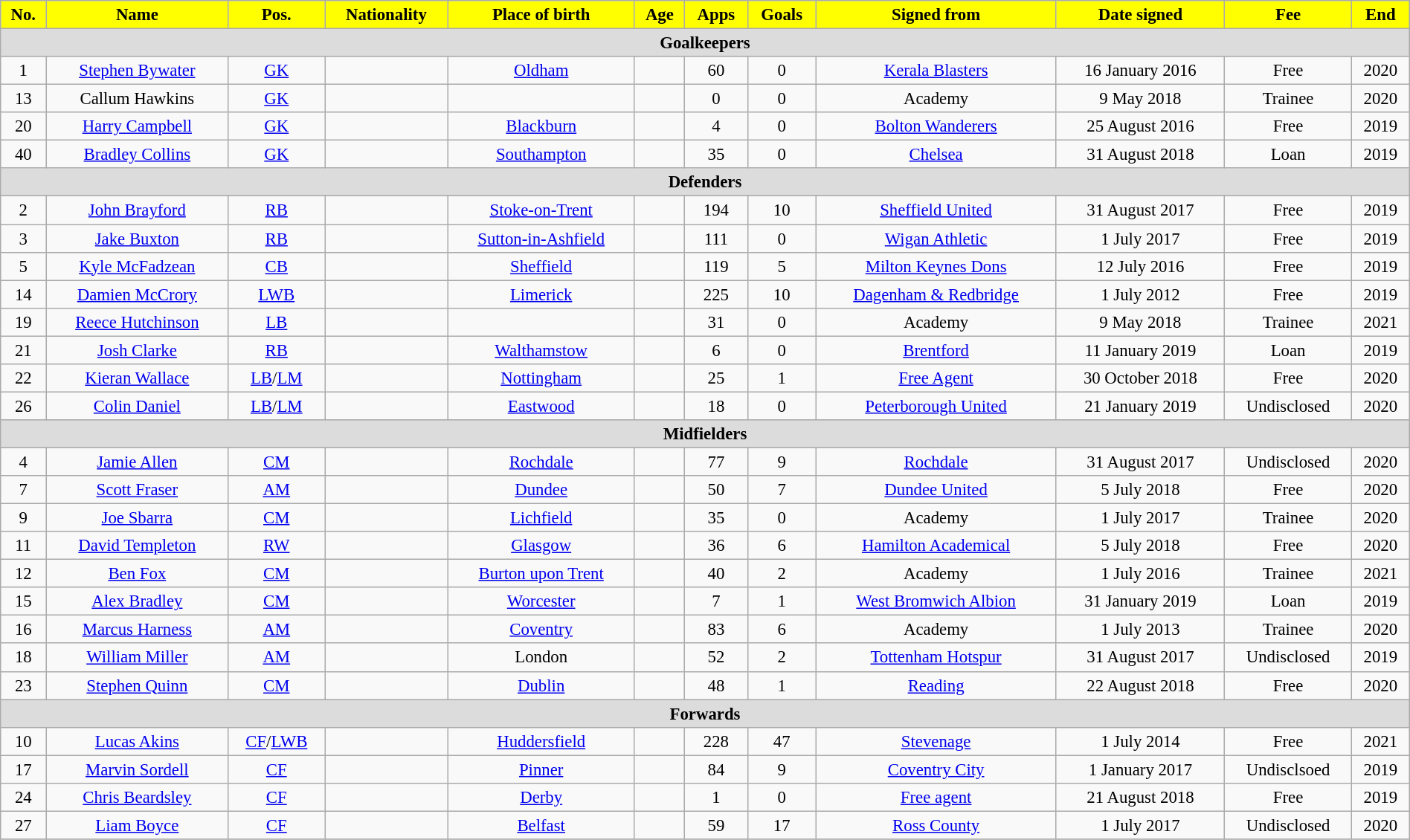<table class="wikitable" style="text-align:center; font-size:95%; width:100%;">
<tr>
<th style="background:yellow; color:black;">No.</th>
<th style="background:yellow; color:black;">Name</th>
<th style="background:yellow; color:black;">Pos.</th>
<th style="background:yellow; color:black;">Nationality</th>
<th style="background:yellow; color:black;">Place of birth</th>
<th style="background:yellow; color:black;">Age</th>
<th style="background:yellow; color:black;">Apps</th>
<th style="background:yellow; color:black;">Goals</th>
<th style="background:yellow; color:black;">Signed from</th>
<th style="background:yellow; color:black;">Date signed</th>
<th style="background:yellow; color:black;">Fee</th>
<th style="background:yellow; color:black;">End</th>
</tr>
<tr>
<th colspan="14" style="background:#dcdcdc; text-align:center;">Goalkeepers</th>
</tr>
<tr>
<td>1</td>
<td><a href='#'>Stephen Bywater</a></td>
<td><a href='#'>GK</a></td>
<td></td>
<td><a href='#'>Oldham</a></td>
<td></td>
<td>60</td>
<td>0</td>
<td><a href='#'>Kerala Blasters</a></td>
<td>16 January 2016</td>
<td>Free</td>
<td>2020</td>
</tr>
<tr>
<td>13</td>
<td>Callum Hawkins</td>
<td><a href='#'>GK</a></td>
<td></td>
<td></td>
<td></td>
<td>0</td>
<td>0</td>
<td>Academy</td>
<td>9 May 2018</td>
<td>Trainee</td>
<td>2020</td>
</tr>
<tr>
<td>20</td>
<td><a href='#'>Harry Campbell</a></td>
<td><a href='#'>GK</a></td>
<td></td>
<td><a href='#'>Blackburn</a></td>
<td></td>
<td>4</td>
<td>0</td>
<td><a href='#'>Bolton Wanderers</a></td>
<td>25 August 2016</td>
<td>Free</td>
<td>2019</td>
</tr>
<tr>
<td>40</td>
<td><a href='#'>Bradley Collins</a></td>
<td><a href='#'>GK</a></td>
<td></td>
<td><a href='#'>Southampton</a></td>
<td></td>
<td>35</td>
<td>0</td>
<td><a href='#'>Chelsea</a></td>
<td>31 August 2018</td>
<td>Loan</td>
<td>2019</td>
</tr>
<tr>
<th colspan="14" style="background:#dcdcdc; text-align:center;">Defenders</th>
</tr>
<tr>
<td>2</td>
<td><a href='#'>John Brayford</a></td>
<td><a href='#'>RB</a></td>
<td></td>
<td><a href='#'>Stoke-on-Trent</a></td>
<td></td>
<td>194</td>
<td>10</td>
<td><a href='#'>Sheffield United</a></td>
<td>31 August 2017</td>
<td>Free</td>
<td>2019</td>
</tr>
<tr>
<td>3</td>
<td><a href='#'>Jake Buxton</a></td>
<td><a href='#'>RB</a></td>
<td></td>
<td><a href='#'>Sutton-in-Ashfield</a></td>
<td></td>
<td>111</td>
<td>0</td>
<td><a href='#'>Wigan Athletic</a></td>
<td>1 July 2017</td>
<td>Free</td>
<td>2019</td>
</tr>
<tr>
<td>5</td>
<td><a href='#'>Kyle McFadzean</a></td>
<td><a href='#'>CB</a></td>
<td></td>
<td><a href='#'>Sheffield</a></td>
<td></td>
<td>119</td>
<td>5</td>
<td><a href='#'>Milton Keynes Dons</a></td>
<td>12 July 2016</td>
<td>Free</td>
<td>2019</td>
</tr>
<tr>
<td>14</td>
<td><a href='#'>Damien McCrory</a></td>
<td><a href='#'>LWB</a></td>
<td></td>
<td><a href='#'>Limerick</a></td>
<td></td>
<td>225</td>
<td>10</td>
<td><a href='#'>Dagenham & Redbridge</a></td>
<td>1 July 2012</td>
<td>Free</td>
<td>2019</td>
</tr>
<tr>
<td>19</td>
<td><a href='#'>Reece Hutchinson</a></td>
<td><a href='#'>LB</a></td>
<td></td>
<td></td>
<td></td>
<td>31</td>
<td>0</td>
<td>Academy</td>
<td>9 May 2018</td>
<td>Trainee</td>
<td>2021</td>
</tr>
<tr>
<td>21</td>
<td><a href='#'>Josh Clarke</a></td>
<td><a href='#'>RB</a></td>
<td></td>
<td><a href='#'>Walthamstow</a></td>
<td></td>
<td>6</td>
<td>0</td>
<td><a href='#'>Brentford</a></td>
<td>11 January 2019</td>
<td>Loan</td>
<td>2019</td>
</tr>
<tr>
<td>22</td>
<td><a href='#'>Kieran Wallace</a></td>
<td><a href='#'>LB</a>/<a href='#'>LM</a></td>
<td></td>
<td><a href='#'>Nottingham</a></td>
<td></td>
<td>25</td>
<td>1</td>
<td><a href='#'>Free Agent</a></td>
<td>30 October 2018</td>
<td>Free</td>
<td>2020</td>
</tr>
<tr>
<td>26</td>
<td><a href='#'>Colin Daniel</a></td>
<td><a href='#'>LB</a>/<a href='#'>LM</a></td>
<td></td>
<td><a href='#'>Eastwood</a></td>
<td></td>
<td>18</td>
<td>0</td>
<td><a href='#'>Peterborough United</a></td>
<td>21 January 2019</td>
<td>Undisclosed</td>
<td>2020</td>
</tr>
<tr>
<th colspan="14" style="background:#dcdcdc; text-align:center;">Midfielders</th>
</tr>
<tr>
<td>4</td>
<td><a href='#'>Jamie Allen</a></td>
<td><a href='#'>CM</a></td>
<td></td>
<td><a href='#'>Rochdale</a></td>
<td></td>
<td>77</td>
<td>9</td>
<td><a href='#'>Rochdale</a></td>
<td>31 August 2017</td>
<td>Undisclosed</td>
<td>2020</td>
</tr>
<tr>
<td>7</td>
<td><a href='#'>Scott Fraser</a></td>
<td><a href='#'>AM</a></td>
<td></td>
<td><a href='#'>Dundee</a></td>
<td></td>
<td>50</td>
<td>7</td>
<td><a href='#'>Dundee United</a></td>
<td>5 July 2018</td>
<td>Free</td>
<td>2020</td>
</tr>
<tr>
<td>9</td>
<td><a href='#'>Joe Sbarra</a></td>
<td><a href='#'>CM</a></td>
<td></td>
<td><a href='#'>Lichfield</a></td>
<td></td>
<td>35</td>
<td>0</td>
<td>Academy</td>
<td>1 July 2017</td>
<td>Trainee</td>
<td>2020</td>
</tr>
<tr>
<td>11</td>
<td><a href='#'>David Templeton</a></td>
<td><a href='#'>RW</a></td>
<td></td>
<td><a href='#'>Glasgow</a></td>
<td></td>
<td>36</td>
<td>6</td>
<td><a href='#'>Hamilton Academical</a></td>
<td>5 July 2018</td>
<td>Free</td>
<td>2020</td>
</tr>
<tr>
<td>12</td>
<td><a href='#'>Ben Fox</a></td>
<td><a href='#'>CM</a></td>
<td></td>
<td><a href='#'>Burton upon Trent</a></td>
<td></td>
<td>40</td>
<td>2</td>
<td>Academy</td>
<td>1 July 2016</td>
<td>Trainee</td>
<td>2021</td>
</tr>
<tr>
<td>15</td>
<td><a href='#'>Alex Bradley</a></td>
<td><a href='#'>CM</a></td>
<td></td>
<td><a href='#'>Worcester</a></td>
<td></td>
<td>7</td>
<td>1</td>
<td><a href='#'>West Bromwich Albion</a></td>
<td>31 January 2019</td>
<td>Loan</td>
<td>2019</td>
</tr>
<tr>
<td>16</td>
<td><a href='#'>Marcus Harness</a></td>
<td><a href='#'>AM</a></td>
<td></td>
<td><a href='#'>Coventry</a></td>
<td></td>
<td>83</td>
<td>6</td>
<td>Academy</td>
<td>1 July 2013</td>
<td>Trainee</td>
<td>2020</td>
</tr>
<tr>
<td>18</td>
<td><a href='#'>William Miller</a></td>
<td><a href='#'>AM</a></td>
<td></td>
<td>London</td>
<td></td>
<td>52</td>
<td>2</td>
<td><a href='#'>Tottenham Hotspur</a></td>
<td>31 August 2017</td>
<td>Undisclosed</td>
<td>2019</td>
</tr>
<tr>
<td>23</td>
<td><a href='#'>Stephen Quinn</a></td>
<td><a href='#'>CM</a></td>
<td></td>
<td><a href='#'>Dublin</a></td>
<td></td>
<td>48</td>
<td>1</td>
<td><a href='#'>Reading</a></td>
<td>22 August 2018</td>
<td>Free</td>
<td>2020</td>
</tr>
<tr>
<th colspan="14" style="background:#dcdcdc; text-align:center;">Forwards</th>
</tr>
<tr>
<td>10</td>
<td><a href='#'>Lucas Akins</a></td>
<td><a href='#'>CF</a>/<a href='#'>LWB</a></td>
<td></td>
<td><a href='#'>Huddersfield</a></td>
<td></td>
<td>228</td>
<td>47</td>
<td><a href='#'>Stevenage</a></td>
<td>1 July 2014</td>
<td>Free</td>
<td>2021</td>
</tr>
<tr>
<td>17</td>
<td><a href='#'>Marvin Sordell</a></td>
<td><a href='#'>CF</a></td>
<td></td>
<td><a href='#'>Pinner</a></td>
<td></td>
<td>84</td>
<td>9</td>
<td><a href='#'>Coventry City</a></td>
<td>1 January 2017</td>
<td>Undisclsoed</td>
<td>2019</td>
</tr>
<tr>
<td>24</td>
<td><a href='#'>Chris Beardsley</a></td>
<td><a href='#'>CF</a></td>
<td></td>
<td><a href='#'>Derby</a></td>
<td></td>
<td>1</td>
<td>0</td>
<td><a href='#'>Free agent</a></td>
<td>21 August 2018</td>
<td>Free</td>
<td>2019</td>
</tr>
<tr>
<td>27</td>
<td><a href='#'>Liam Boyce</a></td>
<td><a href='#'>CF</a></td>
<td></td>
<td><a href='#'>Belfast</a></td>
<td></td>
<td>59</td>
<td>17</td>
<td><a href='#'>Ross County</a></td>
<td>1 July 2017</td>
<td>Undisclosed</td>
<td>2020</td>
</tr>
<tr>
</tr>
</table>
